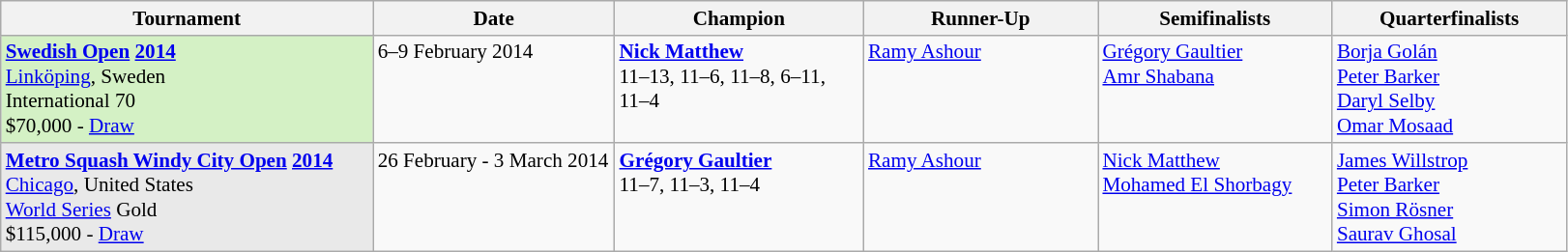<table class="wikitable" style="font-size:88%">
<tr>
<th width=250>Tournament</th>
<th width=160>Date</th>
<th width=165>Champion</th>
<th width=155>Runner-Up</th>
<th width=155>Semifinalists</th>
<th width=155>Quarterfinalists</th>
</tr>
<tr valign=top>
<td style="background:#D4F1C5;"><strong><a href='#'>Swedish Open</a> <a href='#'>2014</a></strong><br> <a href='#'>Linköping</a>, Sweden<br>International 70<br>$70,000 - <a href='#'>Draw</a></td>
<td>6–9 February 2014</td>
<td> <strong><a href='#'>Nick Matthew</a></strong><br>11–13, 11–6, 11–8, 6–11, 11–4</td>
<td> <a href='#'>Ramy Ashour</a></td>
<td> <a href='#'>Grégory Gaultier</a><br> <a href='#'>Amr Shabana</a></td>
<td> <a href='#'>Borja Golán</a><br> <a href='#'>Peter Barker</a><br> <a href='#'>Daryl Selby</a><br> <a href='#'>Omar Mosaad</a></td>
</tr>
<tr valign=top>
<td style="background:#E9E9E9;"><strong><a href='#'>Metro Squash Windy City Open</a> <a href='#'>2014</a></strong><br> <a href='#'>Chicago</a>, United States<br><a href='#'>World Series</a> Gold<br>$115,000 - <a href='#'>Draw</a></td>
<td>26 February - 3 March 2014</td>
<td> <strong><a href='#'>Grégory Gaultier</a></strong><br>11–7, 11–3, 11–4</td>
<td> <a href='#'>Ramy Ashour</a></td>
<td> <a href='#'>Nick Matthew</a><br> <a href='#'>Mohamed El Shorbagy</a></td>
<td> <a href='#'>James Willstrop</a><br> <a href='#'>Peter Barker</a><br> <a href='#'>Simon Rösner</a><br> <a href='#'>Saurav Ghosal</a></td>
</tr>
</table>
